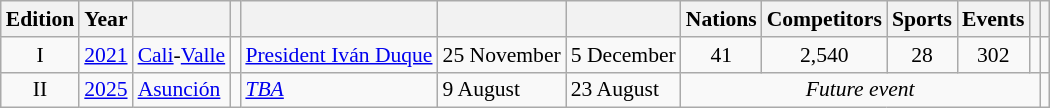<table class="wikitable" style="text-align:center; font-size:90%;">
<tr>
<th>Edition</th>
<th>Year</th>
<th></th>
<th></th>
<th></th>
<th></th>
<th></th>
<th>Nations</th>
<th>Competitors</th>
<th>Sports</th>
<th>Events</th>
<th></th>
<th></th>
</tr>
<tr>
<td>I</td>
<td><a href='#'>2021</a></td>
<td align=left><a href='#'>Cali</a>-<a href='#'>Valle</a></td>
<td align=left></td>
<td align=left><a href='#'>President Iván Duque</a></td>
<td align=left>25 November</td>
<td align=left>5 December</td>
<td>41</td>
<td>2,540</td>
<td>28</td>
<td>302</td>
<td align=left></td>
<td></td>
</tr>
<tr>
<td>II</td>
<td><a href='#'>2025</a></td>
<td align=left><a href='#'>Asunción</a></td>
<td align=left></td>
<td align=left><em><a href='#'>TBA</a></em></td>
<td align=left>9 August</td>
<td align=left>23 August</td>
<td colspan=5 style="text-align:center"><em>Future event</em></td>
<td></td>
</tr>
</table>
